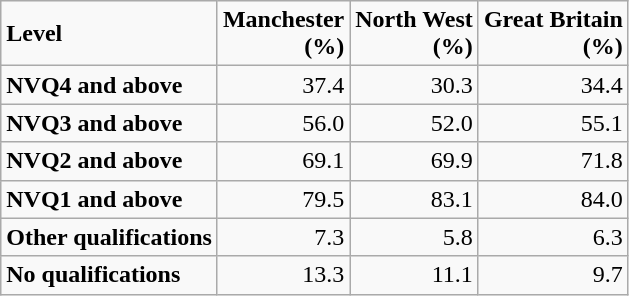<table class="wikitable" border="1" align=>
<tr>
<td><strong>Level </strong></td>
<td align=right><strong>Manchester <br>(%)</strong></td>
<td align=right><strong>North West <br>(%)</strong></td>
<td align=right><strong>Great Britain <br>(%)</strong></td>
</tr>
<tr>
<td><strong>NVQ4 and above</strong></td>
<td align=right>37.4</td>
<td align=right>30.3</td>
<td align=right>34.4</td>
</tr>
<tr>
<td><strong>NVQ3 and above</strong></td>
<td align=right>56.0</td>
<td align=right>52.0</td>
<td align=right>55.1</td>
</tr>
<tr>
<td><strong>NVQ2 and above </strong></td>
<td align=right>69.1</td>
<td align=right>69.9</td>
<td align=right>71.8</td>
</tr>
<tr>
<td><strong>NVQ1 and above</strong></td>
<td align=right>79.5</td>
<td align=right>83.1</td>
<td align=right>84.0</td>
</tr>
<tr>
<td><strong>Other qualifications </strong></td>
<td align=right>7.3</td>
<td align=right>5.8</td>
<td align=right>6.3</td>
</tr>
<tr>
<td><strong>No qualifications</strong></td>
<td align=right>13.3</td>
<td align=right>11.1</td>
<td align=right>9.7</td>
</tr>
</table>
